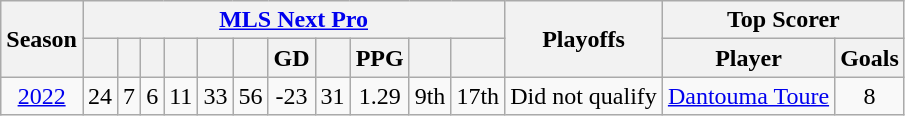<table class="wikitable" style="text-align: center">
<tr>
<th rowspan="2" scope="col">Season</th>
<th colspan="11" class="unable"><a href='#'>MLS Next Pro</a></th>
<th rowspan="2" scope="col" class="unable"><strong>Playoffs</strong></th>
<th colspan="3" scope="col" class="unable">Top Scorer</th>
</tr>
<tr>
<th></th>
<th></th>
<th></th>
<th></th>
<th></th>
<th></th>
<th>GD</th>
<th></th>
<th>PPG</th>
<th></th>
<th></th>
<th class="unable">Player</th>
<th class="unable">Goals</th>
</tr>
<tr>
<td><a href='#'>2022</a></td>
<td>24</td>
<td>7</td>
<td>6</td>
<td>11</td>
<td>33</td>
<td>56</td>
<td>-23</td>
<td>31</td>
<td>1.29</td>
<td>9th</td>
<td>17th</td>
<td>Did not qualify</td>
<td> <a href='#'>Dantouma Toure</a></td>
<td>8</td>
</tr>
</table>
